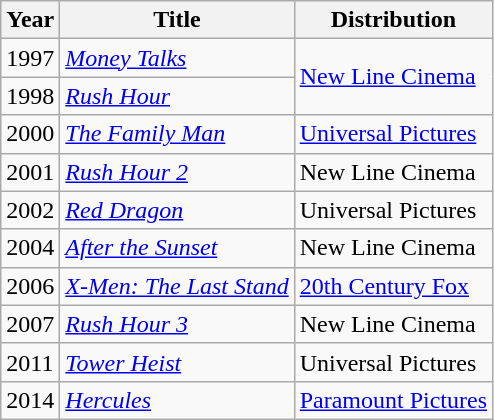<table class="wikitable">
<tr>
<th>Year</th>
<th>Title</th>
<th>Distribution</th>
</tr>
<tr>
<td>1997</td>
<td><em><a href='#'>Money Talks</a></em></td>
<td rowspan=2><a href='#'>New Line Cinema</a></td>
</tr>
<tr>
<td>1998</td>
<td><em><a href='#'>Rush Hour</a></em></td>
</tr>
<tr>
<td>2000</td>
<td><em><a href='#'>The Family Man</a></em></td>
<td><a href='#'>Universal Pictures</a></td>
</tr>
<tr>
<td>2001</td>
<td><em><a href='#'>Rush Hour 2</a></em></td>
<td>New Line Cinema</td>
</tr>
<tr>
<td>2002</td>
<td><em><a href='#'>Red Dragon</a></em></td>
<td>Universal Pictures</td>
</tr>
<tr>
<td>2004</td>
<td><em><a href='#'>After the Sunset</a></em></td>
<td>New Line Cinema</td>
</tr>
<tr>
<td>2006</td>
<td><em><a href='#'>X-Men: The Last Stand</a></em></td>
<td><a href='#'>20th Century Fox</a></td>
</tr>
<tr>
<td>2007</td>
<td><em><a href='#'>Rush Hour 3</a></em></td>
<td>New Line Cinema</td>
</tr>
<tr>
<td>2011</td>
<td><em><a href='#'>Tower Heist</a></em></td>
<td>Universal Pictures</td>
</tr>
<tr>
<td>2014</td>
<td><em><a href='#'>Hercules</a></em></td>
<td><a href='#'>Paramount Pictures</a></td>
</tr>
</table>
